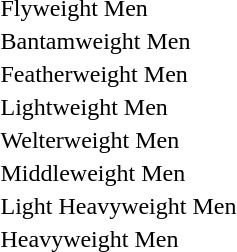<table>
<tr>
<td>Flyweight Men</td>
<td></td>
<td></td>
<td></td>
</tr>
<tr>
<td>Bantamweight Men</td>
<td></td>
<td></td>
<td></td>
</tr>
<tr>
<td>Featherweight Men</td>
<td></td>
<td></td>
<td></td>
</tr>
<tr>
<td>Lightweight Men</td>
<td></td>
<td></td>
<td></td>
</tr>
<tr>
<td>Welterweight Men</td>
<td></td>
<td></td>
<td></td>
</tr>
<tr>
<td>Middleweight Men</td>
<td></td>
<td></td>
<td></td>
</tr>
<tr>
<td nowrap>Light Heavyweight Men</td>
<td></td>
<td></td>
<td></td>
</tr>
<tr>
<td>Heavyweight Men</td>
<td></td>
<td></td>
<td></td>
</tr>
</table>
